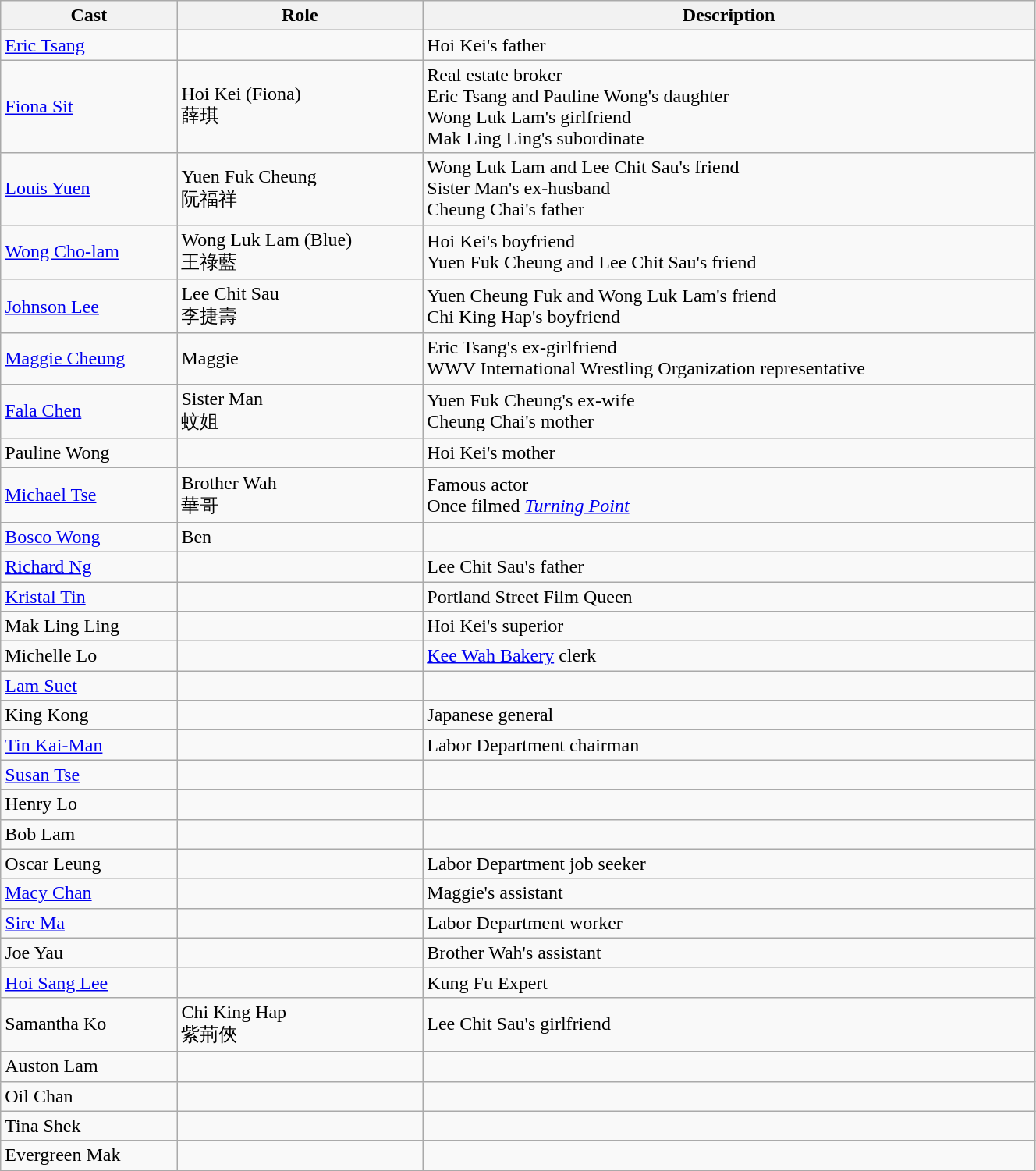<table class="wikitable" width="70%">
<tr>
<th>Cast</th>
<th>Role</th>
<th>Description</th>
</tr>
<tr>
<td><a href='#'>Eric Tsang</a></td>
<td></td>
<td>Hoi Kei's father</td>
</tr>
<tr>
<td><a href='#'>Fiona Sit</a></td>
<td>Hoi Kei (Fiona)<br>薛琪</td>
<td>Real estate broker<br>Eric Tsang and Pauline Wong's daughter<br>Wong Luk Lam's girlfriend<br>Mak Ling Ling's subordinate</td>
</tr>
<tr>
<td><a href='#'>Louis Yuen</a></td>
<td>Yuen Fuk Cheung<br>阮福祥</td>
<td>Wong Luk Lam and Lee Chit Sau's friend<br>Sister Man's ex-husband<br>Cheung Chai's father</td>
</tr>
<tr>
<td><a href='#'>Wong Cho-lam</a></td>
<td>Wong Luk Lam (Blue)<br>王祿藍</td>
<td>Hoi Kei's boyfriend<br>Yuen Fuk Cheung and Lee Chit Sau's friend</td>
</tr>
<tr>
<td><a href='#'>Johnson Lee</a></td>
<td>Lee Chit Sau<br>李捷壽</td>
<td>Yuen Cheung Fuk and Wong Luk Lam's friend<br>Chi King Hap's boyfriend</td>
</tr>
<tr>
<td><a href='#'>Maggie Cheung</a></td>
<td>Maggie</td>
<td>Eric Tsang's ex-girlfriend<br>WWV International Wrestling Organization representative</td>
</tr>
<tr>
<td><a href='#'>Fala Chen</a></td>
<td>Sister Man<br>蚊姐</td>
<td>Yuen Fuk Cheung's ex-wife<br>Cheung Chai's mother</td>
</tr>
<tr>
<td>Pauline Wong</td>
<td></td>
<td>Hoi Kei's mother</td>
</tr>
<tr>
<td><a href='#'>Michael Tse</a></td>
<td>Brother Wah<br>華哥</td>
<td>Famous actor<br>Once filmed <em><a href='#'>Turning Point</a></em></td>
</tr>
<tr>
<td><a href='#'>Bosco Wong</a></td>
<td>Ben</td>
<td></td>
</tr>
<tr>
<td><a href='#'>Richard Ng</a></td>
<td></td>
<td>Lee Chit Sau's father</td>
</tr>
<tr>
<td><a href='#'>Kristal Tin</a></td>
<td></td>
<td>Portland Street Film Queen</td>
</tr>
<tr>
<td>Mak Ling Ling</td>
<td></td>
<td>Hoi Kei's superior</td>
</tr>
<tr>
<td>Michelle Lo</td>
<td></td>
<td><a href='#'>Kee Wah Bakery</a> clerk</td>
</tr>
<tr>
<td><a href='#'>Lam Suet</a></td>
<td></td>
<td></td>
</tr>
<tr>
<td>King Kong</td>
<td></td>
<td>Japanese general</td>
</tr>
<tr>
<td><a href='#'>Tin Kai-Man</a></td>
<td></td>
<td>Labor Department chairman</td>
</tr>
<tr>
<td><a href='#'>Susan Tse</a></td>
<td></td>
<td></td>
</tr>
<tr>
<td>Henry Lo</td>
<td></td>
<td></td>
</tr>
<tr>
<td>Bob Lam</td>
<td></td>
<td></td>
</tr>
<tr>
<td>Oscar Leung</td>
<td></td>
<td>Labor Department job seeker</td>
</tr>
<tr>
<td><a href='#'>Macy Chan</a></td>
<td></td>
<td>Maggie's assistant</td>
</tr>
<tr>
<td><a href='#'>Sire Ma</a></td>
<td></td>
<td>Labor Department worker</td>
</tr>
<tr>
<td>Joe Yau</td>
<td></td>
<td>Brother Wah's assistant</td>
</tr>
<tr>
<td><a href='#'>Hoi Sang Lee</a></td>
<td></td>
<td>Kung Fu Expert</td>
</tr>
<tr>
<td>Samantha Ko</td>
<td>Chi King Hap<br>紫荊俠</td>
<td>Lee Chit Sau's girlfriend</td>
</tr>
<tr>
<td>Auston Lam</td>
<td></td>
<td></td>
</tr>
<tr>
<td>Oil Chan</td>
<td></td>
<td></td>
</tr>
<tr>
<td>Tina Shek</td>
<td></td>
<td></td>
</tr>
<tr>
<td>Evergreen Mak</td>
<td></td>
<td></td>
</tr>
</table>
